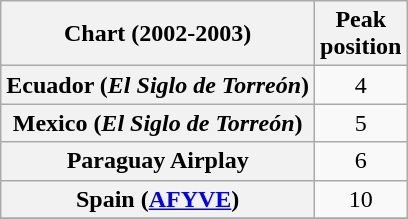<table class="wikitable sortable plainrowheaders" style="text-align:center">
<tr>
<th scope="col">Chart (2002-2003)</th>
<th scope="col">Peak<br>position</th>
</tr>
<tr>
<th scope="row">Ecuador (<em>El Siglo de Torreón</em>)</th>
<td>4</td>
</tr>
<tr>
<th scope="row">Mexico (<em>El Siglo de Torreón</em>)</th>
<td>5</td>
</tr>
<tr>
<th scope="row">Paraguay Airplay</th>
<td>6</td>
</tr>
<tr>
<th scope="row">Spain (<a href='#'>AFYVE</a>)</th>
<td>10</td>
</tr>
<tr>
</tr>
<tr>
</tr>
<tr>
</tr>
</table>
